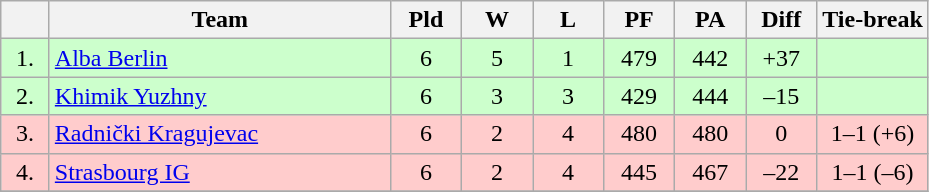<table class="wikitable" style="text-align:center">
<tr>
<th width=25></th>
<th width=220>Team</th>
<th width=40>Pld</th>
<th width=40>W</th>
<th width=40>L</th>
<th width=40>PF</th>
<th width=40>PA</th>
<th width=40>Diff</th>
<th>Tie-break</th>
</tr>
<tr style="background:#ccffcc;">
<td>1.</td>
<td align=left> <a href='#'>Alba Berlin</a></td>
<td>6</td>
<td>5</td>
<td>1</td>
<td>479</td>
<td>442</td>
<td>+37</td>
<td></td>
</tr>
<tr style="background:#ccffcc;">
<td>2.</td>
<td align=left> <a href='#'>Khimik Yuzhny</a></td>
<td>6</td>
<td>3</td>
<td>3</td>
<td>429</td>
<td>444</td>
<td>–15</td>
<td></td>
</tr>
<tr style="background:#ffcccc;">
<td>3.</td>
<td align=left> <a href='#'>Radnički Kragujevac</a></td>
<td>6</td>
<td>2</td>
<td>4</td>
<td>480</td>
<td>480</td>
<td>0</td>
<td>1–1 (+6)</td>
</tr>
<tr style="background:#ffcccc;">
<td>4.</td>
<td align=left> <a href='#'>Strasbourg IG</a></td>
<td>6</td>
<td>2</td>
<td>4</td>
<td>445</td>
<td>467</td>
<td>–22</td>
<td>1–1 (–6)</td>
</tr>
<tr>
</tr>
</table>
